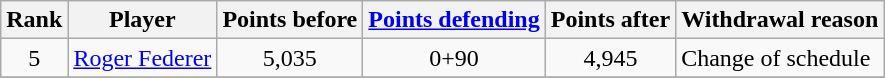<table class="wikitable sortable" style="text-align:center;">
<tr>
<th>Rank</th>
<th>Player</th>
<th>Points before</th>
<th><a href='#'>Points defending</a></th>
<th>Points after</th>
<th>Withdrawal reason</th>
</tr>
<tr>
<td>5</td>
<td style="text-align:left;"> <a href='#'>Roger Federer</a></td>
<td>5,035</td>
<td>0+90</td>
<td>4,945</td>
<td style="text-align:left;">Change of schedule</td>
</tr>
<tr>
</tr>
</table>
